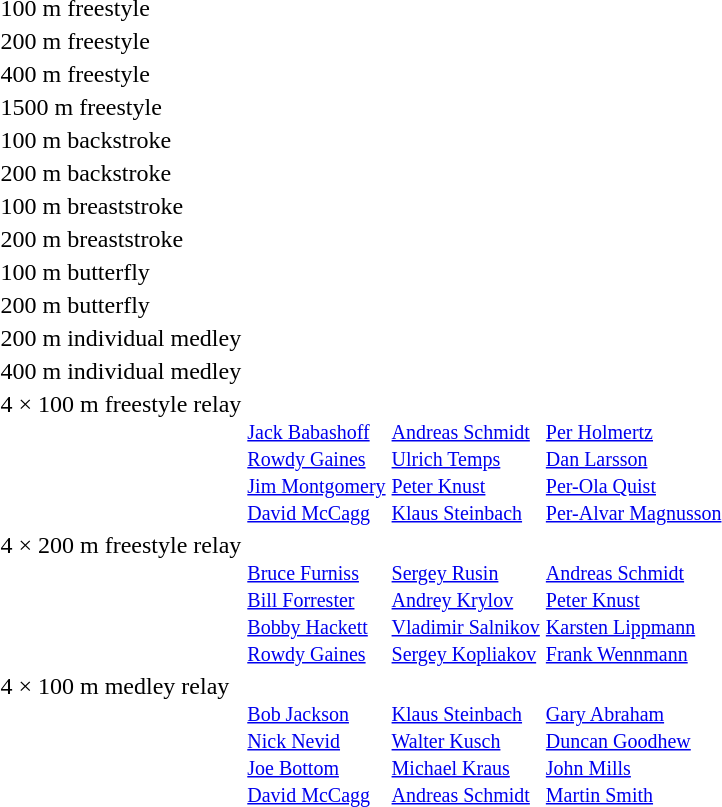<table>
<tr valign="top">
<td>100 m freestyle</td>
<td></td>
<td></td>
<td></td>
</tr>
<tr valign="top">
<td>200 m freestyle</td>
<td></td>
<td></td>
<td></td>
</tr>
<tr valign="top">
<td>400 m freestyle</td>
<td></td>
<td></td>
<td></td>
</tr>
<tr valign="top">
<td>1500 m freestyle</td>
<td></td>
<td></td>
<td></td>
</tr>
<tr valign="top">
<td>100 m backstroke</td>
<td></td>
<td></td>
<td></td>
</tr>
<tr valign="top">
<td>200 m backstroke</td>
<td></td>
<td></td>
<td></td>
</tr>
<tr valign="top">
<td>100 m breaststroke</td>
<td></td>
<td></td>
<td></td>
</tr>
<tr valign="top">
<td>200 m breaststroke</td>
<td></td>
<td></td>
<td></td>
</tr>
<tr valign="top">
<td>100 m butterfly</td>
<td></td>
<td></td>
<td></td>
</tr>
<tr valign="top">
<td>200 m butterfly</td>
<td></td>
<td></td>
<td></td>
</tr>
<tr valign="top">
<td>200 m individual medley</td>
<td></td>
<td></td>
<td></td>
</tr>
<tr valign="top">
<td>400 m individual medley</td>
<td></td>
<td></td>
<td></td>
</tr>
<tr valign="top">
<td>4 × 100 m freestyle relay</td>
<td><br><small><a href='#'>Jack Babashoff</a><br><a href='#'>Rowdy Gaines</a><br><a href='#'>Jim Montgomery</a><br><a href='#'>David McCagg</a></small></td>
<td><br><small><a href='#'>Andreas Schmidt</a><br><a href='#'>Ulrich Temps</a><br><a href='#'>Peter Knust</a><br><a href='#'>Klaus Steinbach</a></small></td>
<td><br><small><a href='#'>Per Holmertz</a><br><a href='#'>Dan Larsson</a><br><a href='#'>Per-Ola Quist</a><br><a href='#'>Per-Alvar Magnusson</a></small></td>
</tr>
<tr valign=top>
<td>4 × 200 m freestyle relay</td>
<td><br><small><a href='#'>Bruce Furniss</a><br><a href='#'>Bill Forrester</a><br><a href='#'>Bobby Hackett</a><br><a href='#'>Rowdy Gaines</a></small></td>
<td><br><small><a href='#'>Sergey Rusin</a><br><a href='#'>Andrey Krylov</a><br><a href='#'>Vladimir Salnikov</a><br><a href='#'>Sergey Kopliakov</a></small></td>
<td><br><small><a href='#'>Andreas Schmidt</a><br><a href='#'>Peter Knust</a><br><a href='#'>Karsten Lippmann</a><br><a href='#'>Frank Wennmann</a></small></td>
</tr>
<tr valign=top>
<td>4 × 100 m medley relay</td>
<td><br><small><a href='#'>Bob Jackson</a><br><a href='#'>Nick Nevid</a><br><a href='#'>Joe Bottom</a><br><a href='#'>David McCagg</a></small></td>
<td><br><small><a href='#'>Klaus Steinbach</a><br><a href='#'>Walter Kusch</a><br><a href='#'>Michael Kraus</a><br><a href='#'>Andreas Schmidt</a></small></td>
<td><br><small><a href='#'>Gary Abraham</a><br><a href='#'>Duncan Goodhew</a><br><a href='#'>John Mills</a><br><a href='#'>Martin Smith</a></small></td>
</tr>
</table>
